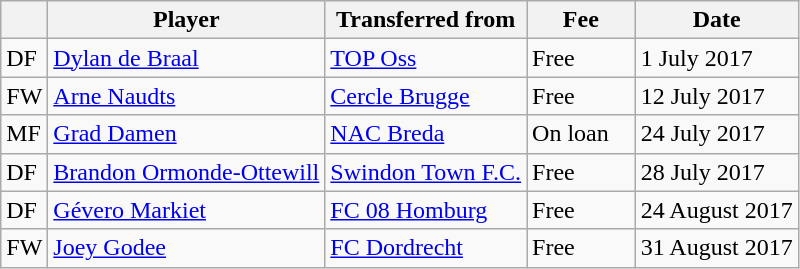<table class="wikitable plainrowheaders sortable">
<tr>
<th></th>
<th scope="col">Player</th>
<th>Transferred from</th>
<th style="width: 65px;">Fee</th>
<th scope="col">Date</th>
</tr>
<tr>
<td>DF</td>
<td> <a href='#'>Dylan de Braal</a></td>
<td> <a href='#'>TOP Oss</a></td>
<td>Free</td>
<td>1 July 2017</td>
</tr>
<tr>
<td>FW</td>
<td> <a href='#'>Arne Naudts</a></td>
<td> <a href='#'>Cercle Brugge</a></td>
<td>Free</td>
<td>12 July 2017</td>
</tr>
<tr>
<td>MF</td>
<td> <a href='#'>Grad Damen</a></td>
<td> <a href='#'>NAC Breda</a></td>
<td>On loan</td>
<td>24 July 2017</td>
</tr>
<tr>
<td>DF</td>
<td> <a href='#'>Brandon Ormonde-Ottewill</a></td>
<td> <a href='#'>Swindon Town F.C.</a></td>
<td>Free</td>
<td>28 July 2017</td>
</tr>
<tr>
<td>DF</td>
<td> <a href='#'>Gévero Markiet</a></td>
<td> <a href='#'>FC 08 Homburg</a></td>
<td>Free</td>
<td>24 August 2017</td>
</tr>
<tr>
<td>FW</td>
<td> <a href='#'>Joey Godee</a></td>
<td> <a href='#'>FC Dordrecht</a></td>
<td>Free</td>
<td>31 August 2017</td>
</tr>
</table>
